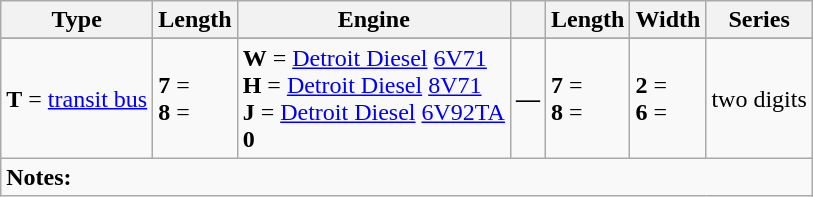<table class="wikitable">
<tr>
<th>Type</th>
<th>Length</th>
<th>Engine</th>
<th></th>
<th>Length</th>
<th>Width</th>
<th>Series</th>
</tr>
<tr>
</tr>
<tr>
<td nowrap><strong>T</strong> = <a href='#'>transit bus</a></td>
<td nowrap><strong>7</strong> = <br><strong>8</strong> = </td>
<td nowrap><strong>W</strong> = <a href='#'>Detroit Diesel</a> <a href='#'>6V71</a><br><strong>H</strong> = <a href='#'>Detroit Diesel</a> <a href='#'>8V71</a><br><strong>J</strong> = <a href='#'>Detroit Diesel</a> <a href='#'>6V92TA</a><br><strong>0</strong></td>
<td><strong> — </strong></td>
<td nowrap><strong>7</strong> = <br><strong>8</strong> = </td>
<td nowrap><strong>2</strong> = <br><strong>6</strong> = </td>
<td nowrap>two digits</td>
</tr>
<tr>
<td colspan=7><strong>Notes:</strong><br></td>
</tr>
</table>
